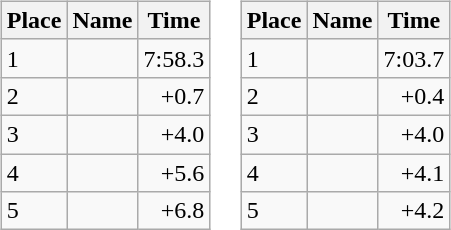<table border="0">
<tr>
<td valign="top"><br><table class="wikitable">
<tr>
<th>Place</th>
<th>Name</th>
<th>Time</th>
</tr>
<tr>
<td>1</td>
<td></td>
<td align="right">7:58.3</td>
</tr>
<tr>
<td>2</td>
<td></td>
<td align="right">+0.7</td>
</tr>
<tr>
<td>3</td>
<td></td>
<td align="right">+4.0</td>
</tr>
<tr>
<td>4</td>
<td></td>
<td align="right">+5.6</td>
</tr>
<tr>
<td>5</td>
<td></td>
<td align="right">+6.8</td>
</tr>
</table>
</td>
<td valign="top"><br><table class="wikitable">
<tr>
<th>Place</th>
<th>Name</th>
<th>Time</th>
</tr>
<tr>
<td>1</td>
<td></td>
<td align="right">7:03.7</td>
</tr>
<tr>
<td>2</td>
<td></td>
<td align="right">+0.4</td>
</tr>
<tr>
<td>3</td>
<td></td>
<td align="right">+4.0</td>
</tr>
<tr>
<td>4</td>
<td></td>
<td align="right">+4.1</td>
</tr>
<tr>
<td>5</td>
<td></td>
<td align="right">+4.2</td>
</tr>
</table>
</td>
</tr>
</table>
